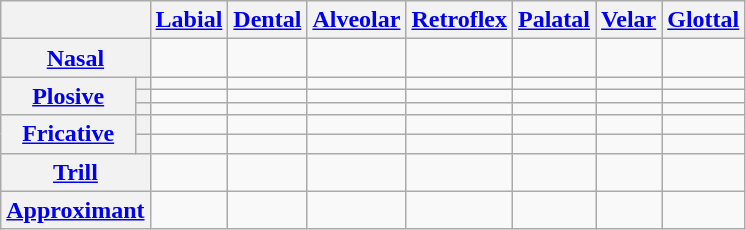<table class="wikitable" style="text-align:center;">
<tr>
<th colspan="2"></th>
<th><a href='#'>Labial</a></th>
<th><a href='#'>Dental</a></th>
<th><a href='#'>Alveolar</a></th>
<th><a href='#'>Retroflex</a></th>
<th><a href='#'>Palatal</a></th>
<th><a href='#'>Velar</a></th>
<th><a href='#'>Glottal</a></th>
</tr>
<tr>
<th colspan="2"><a href='#'>Nasal</a></th>
<td></td>
<td></td>
<td></td>
<td></td>
<td> </td>
<td></td>
<td></td>
</tr>
<tr>
<th rowspan="3"><a href='#'>Plosive</a></th>
<th></th>
<td></td>
<td></td>
<td></td>
<td> </td>
<td></td>
<td></td>
<td></td>
</tr>
<tr>
<th></th>
<td></td>
<td></td>
<td></td>
<td> </td>
<td> </td>
<td></td>
<td></td>
</tr>
<tr>
<th></th>
<td> </td>
<td> </td>
<td></td>
<td> </td>
<td> </td>
<td> </td>
<td></td>
</tr>
<tr>
<th rowspan="2"><a href='#'>Fricative</a></th>
<th></th>
<td></td>
<td> </td>
<td></td>
<td></td>
<td> </td>
<td></td>
<td></td>
</tr>
<tr>
<th></th>
<td></td>
<td></td>
<td></td>
<td></td>
<td> </td>
<td></td>
<td></td>
</tr>
<tr>
<th colspan="2"><a href='#'>Trill</a></th>
<td></td>
<td></td>
<td></td>
<td></td>
<td></td>
<td></td>
<td></td>
</tr>
<tr>
<th colspan="2"><a href='#'>Approximant</a></th>
<td></td>
<td></td>
<td></td>
<td></td>
<td> </td>
<td></td>
<td></td>
</tr>
</table>
